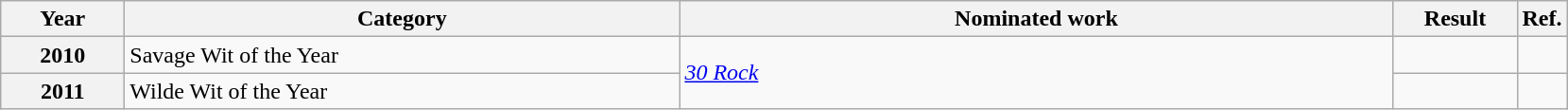<table class=wikitable>
<tr>
<th scope="col" style="width:5em;">Year</th>
<th scope="col" style="width:24em;">Category</th>
<th scope="col" style="width:31em;">Nominated work</th>
<th scope="col" style="width:5em;">Result</th>
<th>Ref.</th>
</tr>
<tr>
<th row=scope style="text-align:center;">2010</th>
<td>Savage Wit of the Year</td>
<td rowspan="2"><em><a href='#'>30 Rock</a></em></td>
<td></td>
<td style="text-align:center;"></td>
</tr>
<tr>
<th row=scope style="text-align:center;">2011</th>
<td>Wilde Wit of the Year</td>
<td></td>
<td style="text-align:center;"></td>
</tr>
</table>
